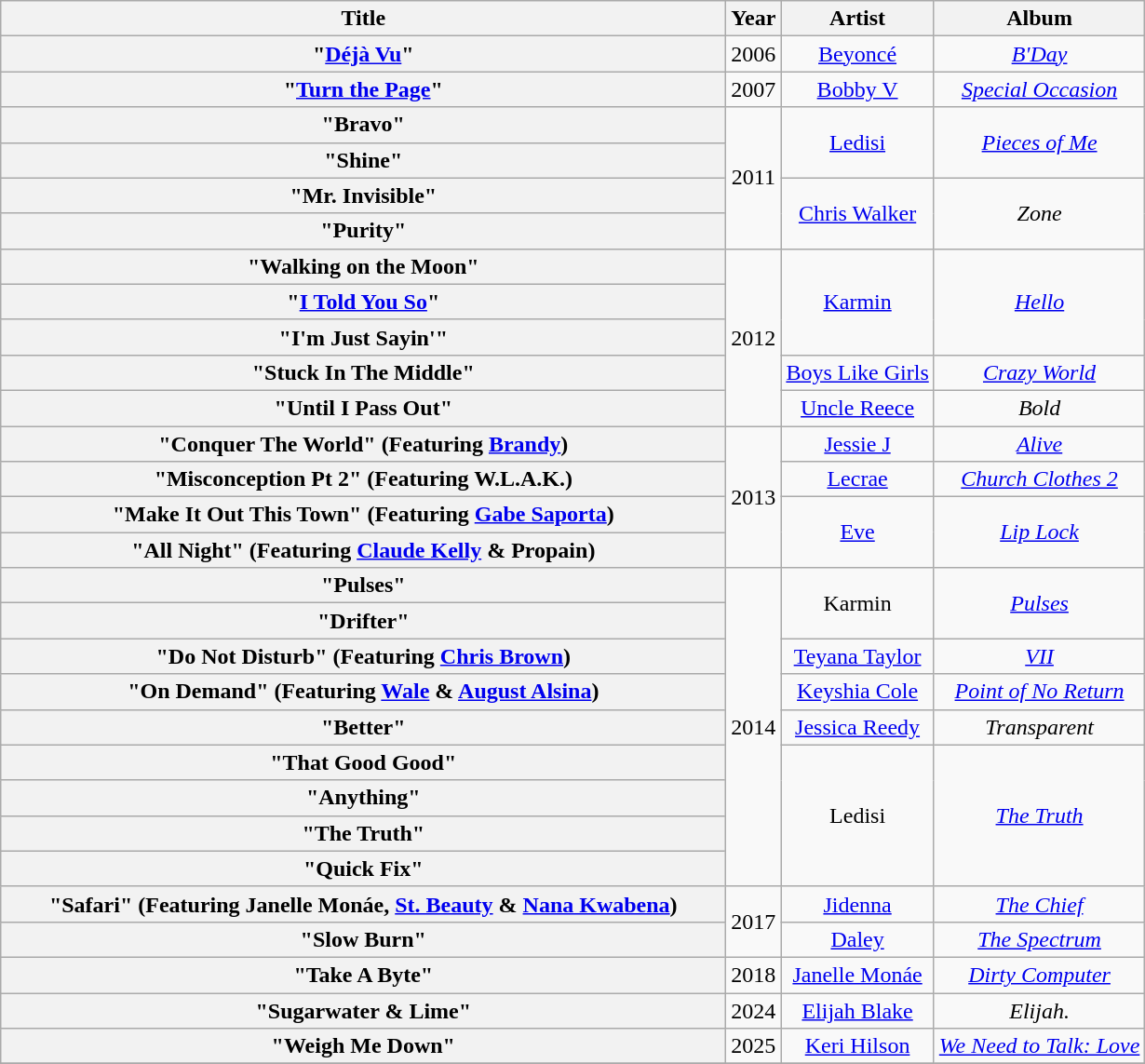<table class="wikitable plainrowheaders" style="text-align:center;">
<tr>
<th scope="col" style="width:32em;">Title</th>
<th scope="col">Year</th>
<th scope="col">Artist</th>
<th scope="col">Album</th>
</tr>
<tr>
<th scope="row">"<a href='#'>Déjà Vu</a>"</th>
<td>2006</td>
<td><a href='#'>Beyoncé</a></td>
<td><em><a href='#'>B'Day</a></em></td>
</tr>
<tr>
<th scope="row">"<a href='#'>Turn the Page</a>"</th>
<td>2007</td>
<td><a href='#'>Bobby V</a></td>
<td><em><a href='#'>Special Occasion</a></em></td>
</tr>
<tr>
<th scope="row">"Bravo"</th>
<td rowspan="4">2011</td>
<td rowspan="2"><a href='#'>Ledisi</a></td>
<td rowspan="2"><em><a href='#'>Pieces of Me</a></em></td>
</tr>
<tr>
<th scope="row">"Shine"</th>
</tr>
<tr>
<th scope="row">"Mr. Invisible"</th>
<td rowspan="2"><a href='#'>Chris Walker</a></td>
<td rowspan="2"><em>Zone</em></td>
</tr>
<tr>
<th scope="row">"Purity"</th>
</tr>
<tr>
<th scope="row">"Walking on the Moon"</th>
<td rowspan="5">2012</td>
<td rowspan="3"><a href='#'>Karmin</a></td>
<td rowspan="3"><em><a href='#'>Hello</a></em></td>
</tr>
<tr>
<th scope="row">"<a href='#'>I Told You So</a>"</th>
</tr>
<tr>
<th scope="row">"I'm Just Sayin'"</th>
</tr>
<tr>
<th scope="row">"Stuck In The Middle"</th>
<td><a href='#'>Boys Like Girls</a></td>
<td><em><a href='#'>Crazy World</a></em></td>
</tr>
<tr>
<th scope="row">"Until I Pass Out"</th>
<td><a href='#'>Uncle Reece</a></td>
<td><em>Bold</em></td>
</tr>
<tr>
<th scope="row">"Conquer The World" (Featuring <a href='#'>Brandy</a>)</th>
<td rowspan="4">2013</td>
<td><a href='#'>Jessie J</a></td>
<td><em><a href='#'>Alive</a></em></td>
</tr>
<tr>
<th scope="row">"Misconception Pt 2" (Featuring W.L.A.K.)</th>
<td><a href='#'>Lecrae</a></td>
<td><em><a href='#'>Church Clothes 2</a></em></td>
</tr>
<tr>
<th scope="row">"Make It Out This Town" (Featuring <a href='#'>Gabe Saporta</a>)</th>
<td rowspan="2"><a href='#'>Eve</a></td>
<td rowspan="2"><em><a href='#'>Lip Lock</a></em></td>
</tr>
<tr>
<th scope="row">"All Night" (Featuring <a href='#'>Claude Kelly</a> & Propain)</th>
</tr>
<tr>
<th scope="row">"Pulses"</th>
<td rowspan="9">2014</td>
<td rowspan="2">Karmin</td>
<td rowspan="2"><em><a href='#'>Pulses</a></em></td>
</tr>
<tr>
<th scope="row">"Drifter"</th>
</tr>
<tr>
<th scope="row">"Do Not Disturb" (Featuring <a href='#'>Chris Brown</a>)</th>
<td><a href='#'>Teyana Taylor</a></td>
<td><em><a href='#'>VII</a></em></td>
</tr>
<tr>
<th scope="row">"On Demand" (Featuring <a href='#'>Wale</a> & <a href='#'>August Alsina</a>)</th>
<td><a href='#'>Keyshia Cole</a></td>
<td><em><a href='#'>Point of No Return</a></em></td>
</tr>
<tr>
<th scope="row">"Better"</th>
<td><a href='#'>Jessica Reedy</a></td>
<td><em>Transparent</em></td>
</tr>
<tr>
<th scope="row">"That Good Good"</th>
<td rowspan="4">Ledisi</td>
<td rowspan="4"><em><a href='#'>The Truth</a></em></td>
</tr>
<tr>
<th scope="row">"Anything"</th>
</tr>
<tr>
<th scope="row">"The Truth"</th>
</tr>
<tr>
<th scope="row">"Quick Fix"</th>
</tr>
<tr>
<th scope="row">"Safari" (Featuring Janelle Monáe, <a href='#'>St. Beauty</a> & <a href='#'>Nana Kwabena</a>)</th>
<td rowspan="2">2017</td>
<td><a href='#'>Jidenna</a></td>
<td><em><a href='#'>The Chief</a></em></td>
</tr>
<tr>
<th scope="row">"Slow Burn"</th>
<td><a href='#'>Daley</a></td>
<td><em><a href='#'>The Spectrum</a></em></td>
</tr>
<tr>
<th scope="row">"Take A Byte"</th>
<td>2018</td>
<td><a href='#'>Janelle Monáe</a></td>
<td><em><a href='#'>Dirty Computer</a></em></td>
</tr>
<tr>
<th scope="row">"Sugarwater & Lime"</th>
<td>2024</td>
<td><a href='#'>Elijah Blake</a></td>
<td><em>Elijah.</em></td>
</tr>
<tr>
<th scope="row">"Weigh Me Down"</th>
<td>2025</td>
<td><a href='#'>Keri Hilson</a></td>
<td><em><a href='#'>We Need to Talk: Love</a></em></td>
</tr>
<tr>
</tr>
</table>
